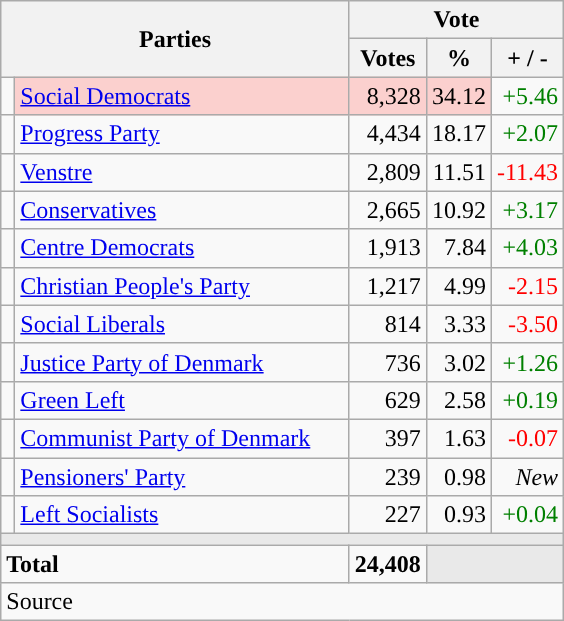<table class="wikitable" style="text-align:right;">
<tr>
<th style="text-align:centre;" rowspan="2" colspan="2" width="225">Parties</th>
<th colspan="3">Vote</th>
</tr>
<tr>
<th width="15">Votes</th>
<th width="15">%</th>
<th width="15">+ / -</th>
</tr>
<tr>
<td width="2" style="color:inherit;background:"></td>
<td bgcolor=#fbd0ce  align="left"><a href='#'>Social Democrats</a></td>
<td bgcolor=#fbd0ce>8,328</td>
<td bgcolor=#fbd0ce>34.12</td>
<td style=color:green;>+5.46</td>
</tr>
<tr>
<td width="2" style="color:inherit;background:"></td>
<td align="left"><a href='#'>Progress Party</a></td>
<td>4,434</td>
<td>18.17</td>
<td style=color:green;>+2.07</td>
</tr>
<tr>
<td width="2" style="color:inherit;background:"></td>
<td align="left"><a href='#'>Venstre</a></td>
<td>2,809</td>
<td>11.51</td>
<td style=color:red;>-11.43</td>
</tr>
<tr>
<td width="2" style="color:inherit;background:"></td>
<td align="left"><a href='#'>Conservatives</a></td>
<td>2,665</td>
<td>10.92</td>
<td style=color:green;>+3.17</td>
</tr>
<tr>
<td width="2" style="color:inherit;background:"></td>
<td align="left"><a href='#'>Centre Democrats</a></td>
<td>1,913</td>
<td>7.84</td>
<td style=color:green;>+4.03</td>
</tr>
<tr>
<td width="2" style="color:inherit;background:"></td>
<td align="left"><a href='#'>Christian People's Party</a></td>
<td>1,217</td>
<td>4.99</td>
<td style=color:red;>-2.15</td>
</tr>
<tr>
<td width="2" style="color:inherit;background:"></td>
<td align="left"><a href='#'>Social Liberals</a></td>
<td>814</td>
<td>3.33</td>
<td style=color:red;>-3.50</td>
</tr>
<tr>
<td width="2" style="color:inherit;background:"></td>
<td align="left"><a href='#'>Justice Party of Denmark</a></td>
<td>736</td>
<td>3.02</td>
<td style=color:green;>+1.26</td>
</tr>
<tr>
<td width="2" style="color:inherit;background:"></td>
<td align="left"><a href='#'>Green Left</a></td>
<td>629</td>
<td>2.58</td>
<td style=color:green;>+0.19</td>
</tr>
<tr>
<td width="2" style="color:inherit;background:"></td>
<td align="left"><a href='#'>Communist Party of Denmark</a></td>
<td>397</td>
<td>1.63</td>
<td style=color:red;>-0.07</td>
</tr>
<tr>
<td width="2" style="color:inherit;background:"></td>
<td align="left"><a href='#'>Pensioners' Party</a></td>
<td>239</td>
<td>0.98</td>
<td><em>New</em></td>
</tr>
<tr>
<td width="2" style="color:inherit;background:"></td>
<td align="left"><a href='#'>Left Socialists</a></td>
<td>227</td>
<td>0.93</td>
<td style=color:green;>+0.04</td>
</tr>
<tr>
<td colspan="7" bgcolor="#E9E9E9"></td>
</tr>
<tr>
<td align="left" colspan="2"><strong>Total</strong></td>
<td><strong>24,408</strong></td>
<td bgcolor="#E9E9E9" colspan="2"></td>
</tr>
<tr>
<td align="left" colspan="6">Source</td>
</tr>
</table>
